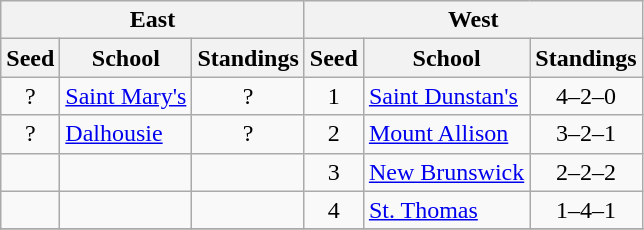<table class="wikitable">
<tr>
<th colspan=3>East</th>
<th colspan=3>West</th>
</tr>
<tr>
<th>Seed</th>
<th>School</th>
<th>Standings</th>
<th>Seed</th>
<th>School</th>
<th>Standings</th>
</tr>
<tr>
<td align=center>?</td>
<td><a href='#'>Saint Mary's</a></td>
<td align=center>?</td>
<td align=center>1</td>
<td><a href='#'>Saint Dunstan's</a></td>
<td align=center>4–2–0</td>
</tr>
<tr>
<td align=center>?</td>
<td><a href='#'>Dalhousie</a></td>
<td align=center>?</td>
<td align=center>2</td>
<td><a href='#'>Mount Allison</a></td>
<td align=center>3–2–1</td>
</tr>
<tr>
<td></td>
<td></td>
<td></td>
<td align=center>3</td>
<td><a href='#'>New Brunswick</a></td>
<td align=center>2–2–2</td>
</tr>
<tr>
<td></td>
<td></td>
<td></td>
<td align=center>4</td>
<td><a href='#'>St. Thomas</a></td>
<td align=center>1–4–1</td>
</tr>
<tr>
</tr>
</table>
